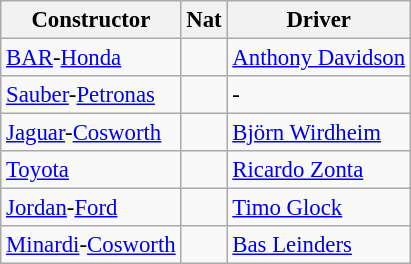<table class="wikitable" style="font-size: 95%">
<tr>
<th>Constructor</th>
<th>Nat</th>
<th>Driver</th>
</tr>
<tr>
<td><a href='#'>BAR</a>-<a href='#'>Honda</a></td>
<td></td>
<td><a href='#'>Anthony Davidson</a></td>
</tr>
<tr>
<td><a href='#'>Sauber</a>-<a href='#'>Petronas</a></td>
<td></td>
<td>-</td>
</tr>
<tr>
<td><a href='#'>Jaguar</a>-<a href='#'>Cosworth</a></td>
<td></td>
<td><a href='#'>Björn Wirdheim</a></td>
</tr>
<tr>
<td><a href='#'>Toyota</a></td>
<td></td>
<td><a href='#'>Ricardo Zonta</a></td>
</tr>
<tr>
<td><a href='#'>Jordan</a>-<a href='#'>Ford</a></td>
<td></td>
<td><a href='#'>Timo Glock</a></td>
</tr>
<tr>
<td><a href='#'>Minardi</a>-<a href='#'>Cosworth</a></td>
<td></td>
<td><a href='#'>Bas Leinders</a></td>
</tr>
</table>
